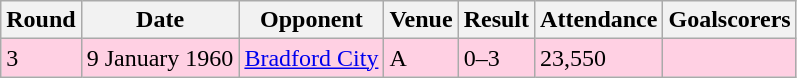<table class="wikitable">
<tr>
<th>Round</th>
<th>Date</th>
<th>Opponent</th>
<th>Venue</th>
<th>Result</th>
<th>Attendance</th>
<th>Goalscorers</th>
</tr>
<tr style="background-color: #ffd0e3;">
<td>3</td>
<td>9 January 1960</td>
<td><a href='#'>Bradford City</a></td>
<td>A</td>
<td>0–3</td>
<td>23,550</td>
<td></td>
</tr>
</table>
